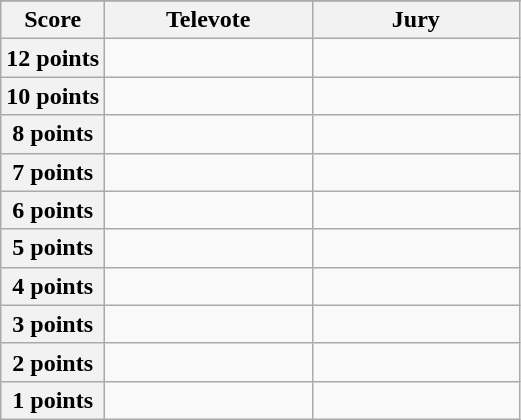<table class="wikitable">
<tr>
</tr>
<tr>
<th scope="col" width="20%">Score</th>
<th scope="col" width="40%">Televote</th>
<th scope="col" width="40%">Jury</th>
</tr>
<tr>
<th scope="row">12 points</th>
<td></td>
<td></td>
</tr>
<tr>
<th scope="row">10 points</th>
<td></td>
<td></td>
</tr>
<tr>
<th scope="row">8 points</th>
<td></td>
<td></td>
</tr>
<tr>
<th scope="row">7 points</th>
<td></td>
<td></td>
</tr>
<tr>
<th scope="row">6 points</th>
<td></td>
<td></td>
</tr>
<tr>
<th scope="row">5 points</th>
<td></td>
<td></td>
</tr>
<tr>
<th scope="row">4 points</th>
<td></td>
<td></td>
</tr>
<tr>
<th scope="row">3 points</th>
<td></td>
<td></td>
</tr>
<tr>
<th scope="row">2 points</th>
<td></td>
<td></td>
</tr>
<tr>
<th scope="row">1 points</th>
<td></td>
<td></td>
</tr>
</table>
